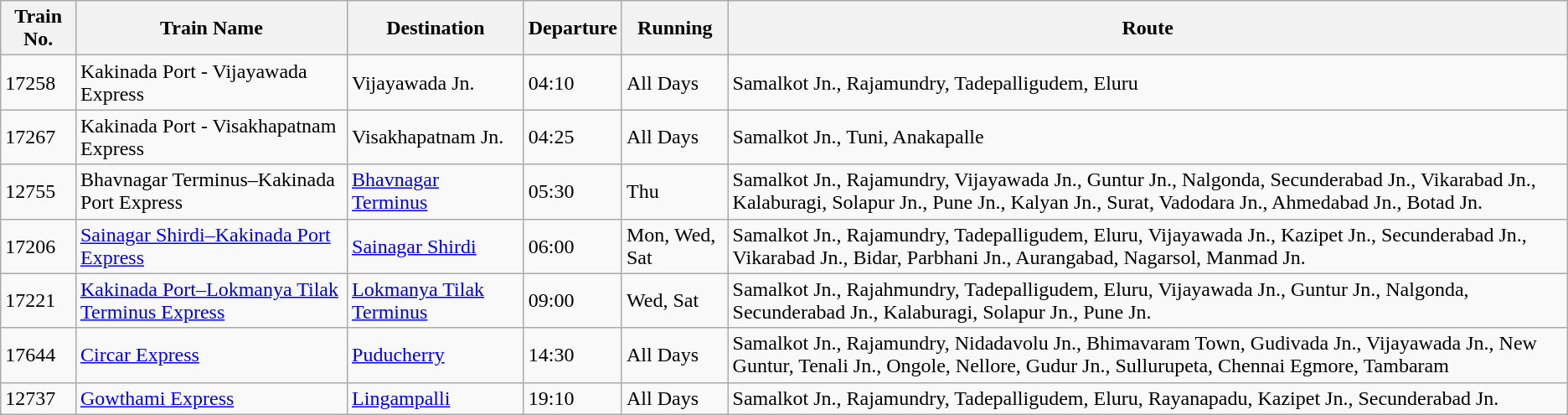<table class="wikitable">
<tr>
<th>Train No.</th>
<th>Train Name</th>
<th>Destination</th>
<th>Departure</th>
<th>Running</th>
<th>Route</th>
</tr>
<tr>
<td>17258</td>
<td>Kakinada Port - Vijayawada Express</td>
<td>Vijayawada Jn.</td>
<td>04:10</td>
<td>All Days</td>
<td>Samalkot Jn., Rajamundry, Tadepalligudem, Eluru</td>
</tr>
<tr>
<td>17267</td>
<td>Kakinada Port - Visakhapatnam Express</td>
<td>Visakhapatnam Jn.</td>
<td>04:25</td>
<td>All Days</td>
<td>Samalkot Jn., Tuni, Anakapalle</td>
</tr>
<tr>
<td>12755</td>
<td>Bhavnagar Terminus–Kakinada Port Express</td>
<td><a href='#'>Bhavnagar Terminus</a></td>
<td>05:30</td>
<td>Thu</td>
<td>Samalkot Jn., Rajamundry, Vijayawada Jn., Guntur Jn., Nalgonda, Secunderabad Jn., Vikarabad Jn., Kalaburagi, Solapur Jn., Pune Jn., Kalyan Jn., Surat, Vadodara Jn., Ahmedabad Jn., Botad Jn.</td>
</tr>
<tr>
<td>17206</td>
<td><a href='#'>Sainagar Shirdi–Kakinada Port Express</a></td>
<td><a href='#'>Sainagar Shirdi</a></td>
<td>06:00</td>
<td>Mon, Wed, Sat</td>
<td>Samalkot Jn., Rajamundry, Tadepalligudem, Eluru, Vijayawada Jn., Kazipet Jn., Secunderabad Jn., Vikarabad Jn., Bidar, Parbhani Jn., Aurangabad, Nagarsol, Manmad Jn.</td>
</tr>
<tr>
<td>17221</td>
<td><a href='#'>Kakinada Port–Lokmanya Tilak Terminus Express</a></td>
<td><a href='#'>Lokmanya Tilak Terminus</a></td>
<td>09:00</td>
<td>Wed, Sat</td>
<td>Samalkot Jn., Rajahmundry, Tadepalligudem, Eluru, Vijayawada Jn., Guntur Jn., Nalgonda, Secunderabad Jn., Kalaburagi, Solapur Jn., Pune Jn.</td>
</tr>
<tr>
<td>17644</td>
<td><a href='#'>Circar Express</a></td>
<td><a href='#'>Puducherry</a></td>
<td>14:30</td>
<td>All Days</td>
<td>Samalkot Jn., Rajamundry, Nidadavolu Jn., Bhimavaram Town, Gudivada Jn., Vijayawada Jn., New Guntur, Tenali Jn., Ongole, Nellore, Gudur Jn., Sullurupeta, Chennai Egmore, Tambaram</td>
</tr>
<tr>
<td>12737</td>
<td><a href='#'>Gowthami Express</a></td>
<td><a href='#'>Lingampalli</a></td>
<td>19:10</td>
<td>All Days</td>
<td>Samalkot Jn., Rajamundry, Tadepalligudem, Eluru, Rayanapadu, Kazipet Jn., Secunderabad Jn.</td>
</tr>
</table>
